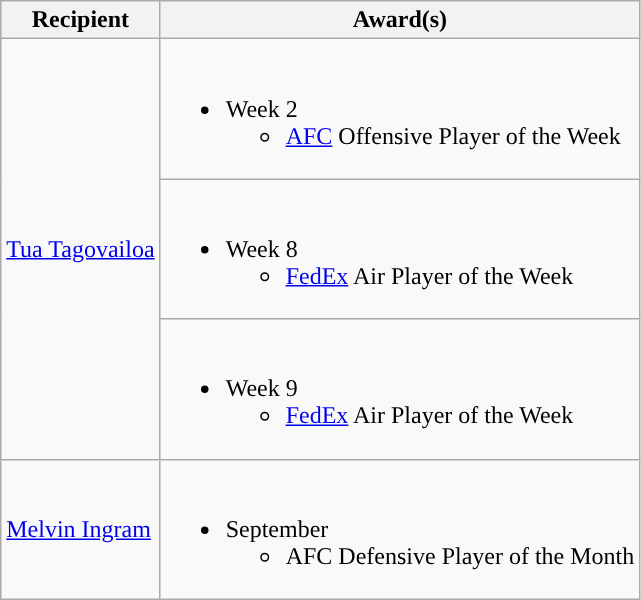<table class="wikitable">
<tr>
<th>Recipient</th>
<th>Award(s)</th>
</tr>
<tr>
<td rowspan="3"><a href='#'>Tua Tagovailoa</a></td>
<td><br><ul><li>Week 2<ul><li><a href='#'>AFC</a> Offensive Player of the Week</li></ul></li></ul></td>
</tr>
<tr>
<td><br><ul><li>Week 8<ul><li><a href='#'>FedEx</a> Air Player of the Week</li></ul></li></ul></td>
</tr>
<tr>
<td><br><ul><li>Week 9<ul><li><a href='#'>FedEx</a> Air Player of the Week</li></ul></li></ul></td>
</tr>
<tr>
<td><a href='#'>Melvin Ingram</a></td>
<td><br><ul><li>September<ul><li>AFC Defensive Player of the Month</li></ul></li></ul></td>
</tr>
</table>
